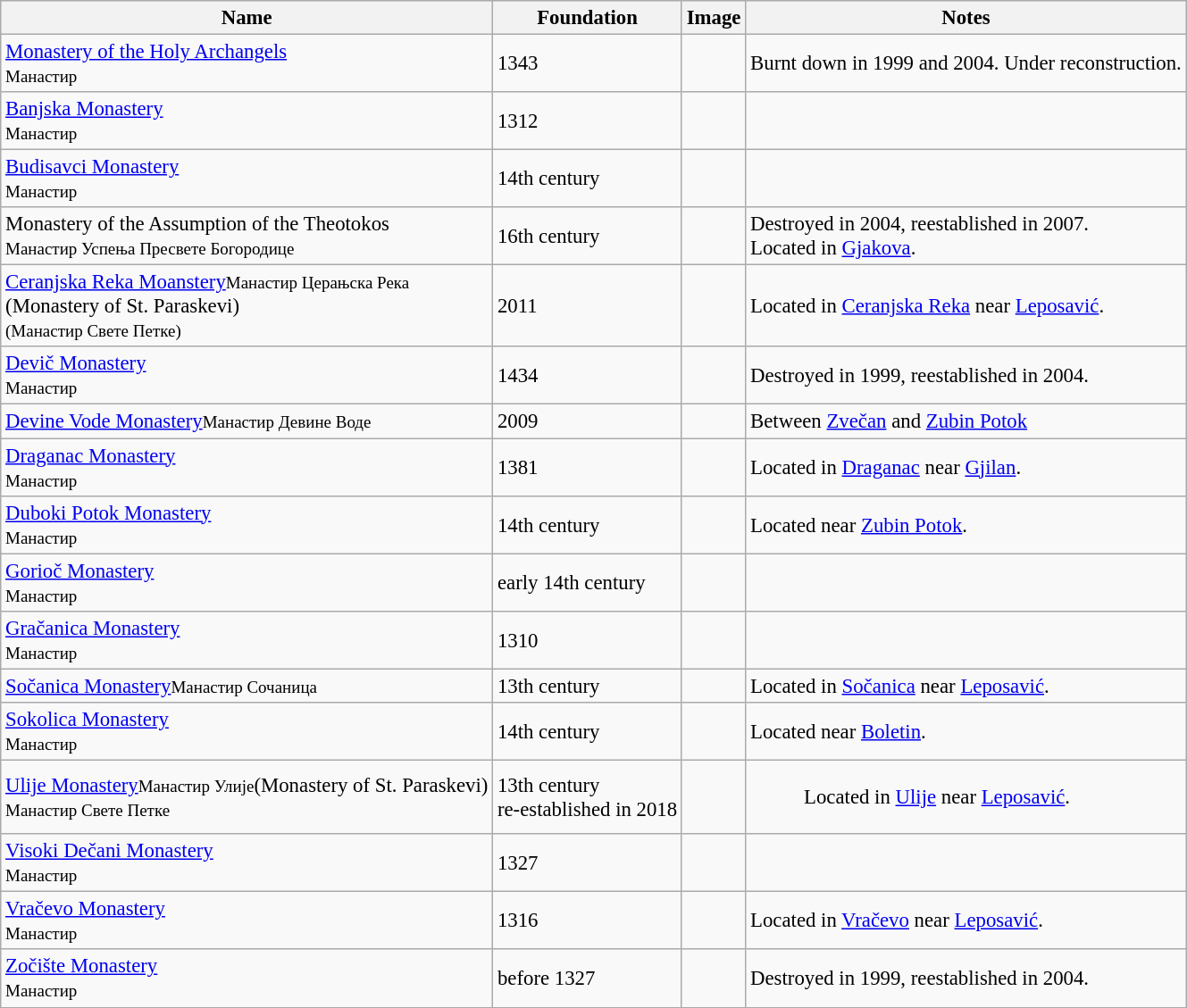<table class="wikitable" style="font-size:95%;">
<tr>
<th>Name</th>
<th>Foundation</th>
<th>Image</th>
<th>Notes</th>
</tr>
<tr>
<td><a href='#'>Monastery of the Holy Archangels</a><br><small>Манастир</small> </td>
<td>1343</td>
<td></td>
<td>Burnt down in 1999 and 2004. Under reconstruction.</td>
</tr>
<tr>
<td><a href='#'>Banjska Monastery</a><br><small>Манастир</small> </td>
<td>1312</td>
<td></td>
<td></td>
</tr>
<tr>
<td><a href='#'>Budisavci Monastery</a><br><small>Манастир</small> </td>
<td>14th century</td>
<td></td>
<td></td>
</tr>
<tr>
<td>Monastery of the Assumption of the Theotokos<br><small>Манастир Успења Пресвете Богородице</small></td>
<td>16th century</td>
<td></td>
<td>Destroyed in 2004, reestablished in 2007.<br>Located in <a href='#'>Gjakova</a>.</td>
</tr>
<tr>
<td><a href='#'>Ceranjska Reka Moanstery</a><small>Манастир Церањска Река</small><br>(Monastery of St. Paraskevi)<br><small>(Манастир Свете Петке)</small></td>
<td>2011</td>
<td></td>
<td>Located in <a href='#'>Ceranjska Reka</a> near <a href='#'>Leposavić</a>.</td>
</tr>
<tr>
<td><a href='#'>Devič Monastery</a><br><small>Манастир</small> </td>
<td>1434</td>
<td></td>
<td>Destroyed in 1999, reestablished in 2004.</td>
</tr>
<tr>
<td><a href='#'>Devine Vode Monastery</a><small>Манастир Девине Воде</small></td>
<td>2009</td>
<td></td>
<td>Between <a href='#'>Zvečan</a> and <a href='#'>Zubin Potok</a></td>
</tr>
<tr>
<td><a href='#'>Draganac Monastery</a><br><small>Манастир</small> </td>
<td>1381</td>
<td></td>
<td>Located in <a href='#'>Draganac</a> near <a href='#'>Gjilan</a>.</td>
</tr>
<tr>
<td><a href='#'>Duboki Potok Monastery</a><br><small>Манастир</small> </td>
<td>14th century</td>
<td></td>
<td>Located near <a href='#'>Zubin Potok</a>.</td>
</tr>
<tr>
<td><a href='#'>Gorioč Monastery</a><br><small>Манастир</small> </td>
<td>early 14th century</td>
<td></td>
<td></td>
</tr>
<tr>
<td><a href='#'>Gračanica Monastery</a><br><small>Манастир</small> </td>
<td>1310</td>
<td></td>
<td></td>
</tr>
<tr>
<td><a href='#'>Sočanica Monastery</a><small>Манастир Сочаница</small></td>
<td>13th century</td>
<td></td>
<td>Located in <a href='#'>Sočanica</a> near <a href='#'>Leposavić</a>.</td>
</tr>
<tr>
<td><a href='#'>Sokolica Monastery</a><br><small>Манастир</small> </td>
<td>14th century</td>
<td></td>
<td>Located near <a href='#'>Boletin</a>.</td>
</tr>
<tr>
<td><a href='#'>Ulije Monastery</a><small>Манастир Улије</small>(Monastery of St. Paraskevi)<br><small>Манастир Свете Петке</small></td>
<td>13th century<br>re-established in 2018</td>
<td></td>
<td><blockquote>Located in <a href='#'>Ulije</a> near <a href='#'>Leposavić</a>.</blockquote></td>
</tr>
<tr>
<td><a href='#'>Visoki Dečani Monastery</a><br><small>Манастир</small> </td>
<td>1327</td>
<td></td>
<td></td>
</tr>
<tr>
<td><a href='#'>Vračevo Monastery</a><br><small>Манастир</small> </td>
<td>1316</td>
<td></td>
<td>Located in <a href='#'>Vračevo</a> near <a href='#'>Leposavić</a>.</td>
</tr>
<tr>
<td><a href='#'>Zočište Monastery</a><br><small>Манастир</small> </td>
<td>before 1327</td>
<td></td>
<td>Destroyed in 1999, reestablished in 2004.</td>
</tr>
</table>
